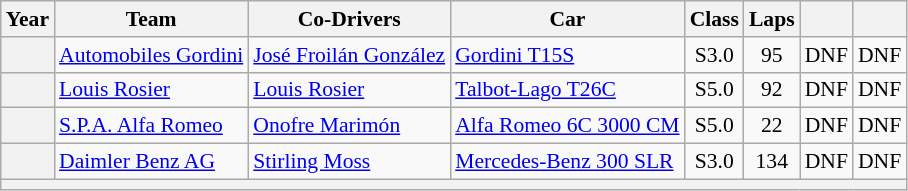<table class="wikitable" style="text-align:center; font-size:90%">
<tr>
<th>Year</th>
<th>Team</th>
<th>Co-Drivers</th>
<th>Car</th>
<th>Class</th>
<th>Laps</th>
<th></th>
<th></th>
</tr>
<tr>
<th></th>
<td align="left"> <a href='#'>Automobiles Gordini</a></td>
<td align="left"> <a href='#'>José Froilán González</a></td>
<td align="left"><a href='#'>Gordini T15S</a></td>
<td>S3.0</td>
<td>95</td>
<td>DNF</td>
<td>DNF</td>
</tr>
<tr>
<th></th>
<td align="left"> <a href='#'>Louis Rosier</a></td>
<td align="left"> <a href='#'>Louis Rosier</a></td>
<td align="left"><a href='#'>Talbot-Lago T26C</a></td>
<td>S5.0</td>
<td>92</td>
<td>DNF</td>
<td>DNF</td>
</tr>
<tr>
<th></th>
<td align="left"> <a href='#'>S.P.A. Alfa Romeo</a></td>
<td align="left"> <a href='#'>Onofre Marimón</a></td>
<td align="left"><a href='#'>Alfa Romeo 6C 3000 CM</a></td>
<td>S5.0</td>
<td>22</td>
<td>DNF</td>
<td>DNF</td>
</tr>
<tr>
<th></th>
<td align="left"> <a href='#'>Daimler Benz AG</a></td>
<td align="left"> <a href='#'>Stirling Moss</a></td>
<td align="left"><a href='#'>Mercedes-Benz 300 SLR</a></td>
<td>S3.0</td>
<td>134</td>
<td>DNF</td>
<td>DNF</td>
</tr>
<tr>
<th colspan="8"></th>
</tr>
</table>
